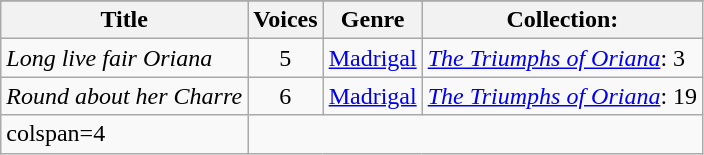<table class = "wikitable sortable plainrowheaders">
<tr>
</tr>
<tr>
<th scope="col">Title</th>
<th scope="col">Voices</th>
<th scope="col">Genre</th>
<th scope="col">Collection: </th>
</tr>
<tr>
<td><em>Long live fair Oriana</em></td>
<td style="text-align: center;">5</td>
<td><a href='#'>Madrigal</a></td>
<td><em><a href='#'>The Triumphs of Oriana</a></em>: 3</td>
</tr>
<tr>
<td><em>Round about her Charre</em></td>
<td style="text-align: center;">6</td>
<td><a href='#'>Madrigal</a></td>
<td><em><a href='#'>The Triumphs of Oriana</a></em>: 19</td>
</tr>
<tr>
<td>colspan=4 </td>
</tr>
</table>
